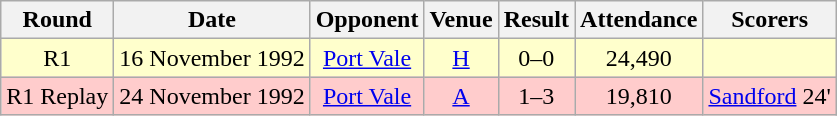<table class="wikitable" style="font-size:100%; text-align:center">
<tr>
<th>Round</th>
<th>Date</th>
<th>Opponent</th>
<th>Venue</th>
<th>Result</th>
<th>Attendance</th>
<th>Scorers</th>
</tr>
<tr style="background-color: #FFFFCC;">
<td>R1</td>
<td>16 November 1992</td>
<td><a href='#'>Port Vale</a></td>
<td><a href='#'>H</a></td>
<td>0–0</td>
<td>24,490</td>
<td></td>
</tr>
<tr style="background-color: #FFCCCC;">
<td>R1 Replay</td>
<td>24 November 1992</td>
<td><a href='#'>Port Vale</a></td>
<td><a href='#'>A</a></td>
<td>1–3</td>
<td>19,810</td>
<td><a href='#'>Sandford</a> 24'</td>
</tr>
</table>
